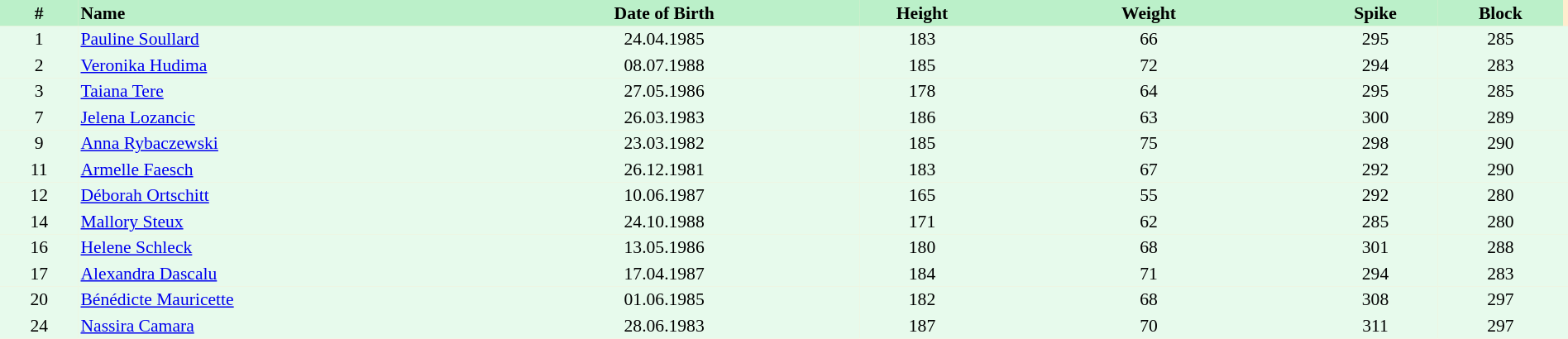<table border=0 cellpadding=2 cellspacing=0  |- bgcolor=#FFECCE style="text-align:center; font-size:90%;" width=100%>
<tr bgcolor=#BBF0C9>
<th width=5%>#</th>
<th width=25% align=left>Name</th>
<th width=25%>Date of Birth</th>
<th width=8%>Height</th>
<th width=21%>Weight</th>
<th width=8%>Spike</th>
<th width=8%>Block</th>
</tr>
<tr bgcolor=#E7FAEC>
<td>1</td>
<td align=left><a href='#'>Pauline Soullard</a></td>
<td>24.04.1985</td>
<td>183</td>
<td>66</td>
<td>295</td>
<td>285</td>
<td></td>
</tr>
<tr bgcolor=#E7FAEC>
<td>2</td>
<td align=left><a href='#'>Veronika Hudima</a></td>
<td>08.07.1988</td>
<td>185</td>
<td>72</td>
<td>294</td>
<td>283</td>
<td></td>
</tr>
<tr bgcolor=#E7FAEC>
<td>3</td>
<td align=left><a href='#'>Taiana Tere</a></td>
<td>27.05.1986</td>
<td>178</td>
<td>64</td>
<td>295</td>
<td>285</td>
<td></td>
</tr>
<tr bgcolor=#E7FAEC>
<td>7</td>
<td align=left><a href='#'>Jelena Lozancic</a></td>
<td>26.03.1983</td>
<td>186</td>
<td>63</td>
<td>300</td>
<td>289</td>
<td></td>
</tr>
<tr bgcolor=#E7FAEC>
<td>9</td>
<td align=left><a href='#'>Anna Rybaczewski</a></td>
<td>23.03.1982</td>
<td>185</td>
<td>75</td>
<td>298</td>
<td>290</td>
<td></td>
</tr>
<tr bgcolor=#E7FAEC>
<td>11</td>
<td align=left><a href='#'>Armelle Faesch</a></td>
<td>26.12.1981</td>
<td>183</td>
<td>67</td>
<td>292</td>
<td>290</td>
<td></td>
</tr>
<tr bgcolor=#E7FAEC>
<td>12</td>
<td align=left><a href='#'>Déborah Ortschitt</a></td>
<td>10.06.1987</td>
<td>165</td>
<td>55</td>
<td>292</td>
<td>280</td>
<td></td>
</tr>
<tr bgcolor=#E7FAEC>
<td>14</td>
<td align=left><a href='#'>Mallory Steux</a></td>
<td>24.10.1988</td>
<td>171</td>
<td>62</td>
<td>285</td>
<td>280</td>
<td></td>
</tr>
<tr bgcolor=#E7FAEC>
<td>16</td>
<td align=left><a href='#'>Helene Schleck</a></td>
<td>13.05.1986</td>
<td>180</td>
<td>68</td>
<td>301</td>
<td>288</td>
<td></td>
</tr>
<tr bgcolor=#E7FAEC>
<td>17</td>
<td align=left><a href='#'>Alexandra Dascalu</a></td>
<td>17.04.1987</td>
<td>184</td>
<td>71</td>
<td>294</td>
<td>283</td>
<td></td>
</tr>
<tr bgcolor=#E7FAEC>
<td>20</td>
<td align=left><a href='#'>Bénédicte Mauricette</a></td>
<td>01.06.1985</td>
<td>182</td>
<td>68</td>
<td>308</td>
<td>297</td>
<td></td>
</tr>
<tr bgcolor=#E7FAEC>
<td>24</td>
<td align=left><a href='#'>Nassira Camara</a></td>
<td>28.06.1983</td>
<td>187</td>
<td>70</td>
<td>311</td>
<td>297</td>
<td></td>
</tr>
</table>
